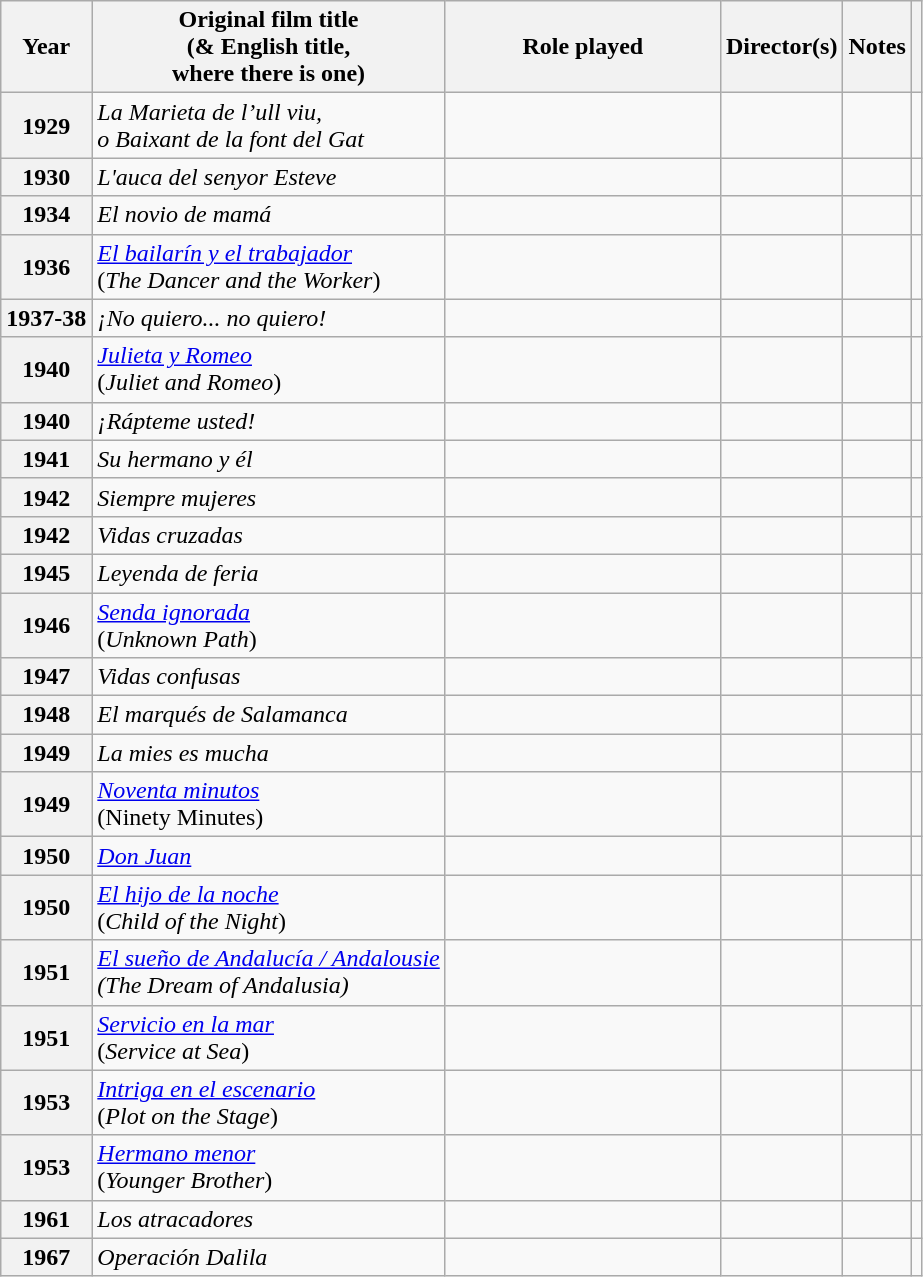<table class="wikitable plainrowheaders sortable" style="margin-right: 0;">
<tr>
<th scope="col">Year</th>
<th scope="col">Original film title <br>(& English title, <br>where there is one)</th>
<th scope="col" style="width: 11em;">Role played</th>
<th scope="col">Director(s)</th>
<th scope="col">Notes</th>
<th scope="col" class="unsortable"></th>
</tr>
<tr>
<th scope=row>1929</th>
<td><em>La Marieta de l’ull viu, <br>o Baixant de la font del Gat</em></td>
<td></td>
<td></td>
<td></td>
<td></td>
</tr>
<tr>
<th scope=row>1930</th>
<td><em>L'auca del senyor Esteve</em></td>
<td></td>
<td></td>
<td></td>
<td></td>
</tr>
<tr>
<th scope=row>1934</th>
<td><em>El novio de mamá</em></td>
<td></td>
<td></td>
<td></td>
<td></td>
</tr>
<tr>
<th scope=row>1936</th>
<td><em><a href='#'>El bailarín y el trabajador</a></em> <br>(<em>The Dancer and the Worker</em>)</td>
<td></td>
<td></td>
<td></td>
<td></td>
</tr>
<tr>
<th scope=row>1937-38</th>
<td><em>¡No quiero... no quiero!</em></td>
<td></td>
<td></td>
<td></td>
<td></td>
</tr>
<tr>
<th scope=row>1940</th>
<td><em><a href='#'>Julieta y Romeo</a></em> <br>(<em>Juliet and Romeo</em>)</td>
<td></td>
<td></td>
<td></td>
<td></td>
</tr>
<tr>
<th scope=row>1940</th>
<td><em>¡Rápteme usted!</em></td>
<td></td>
<td></td>
<td></td>
<td></td>
</tr>
<tr>
<th scope=row>1941</th>
<td><em>Su hermano y él</em></td>
<td></td>
<td></td>
<td></td>
<td></td>
</tr>
<tr>
<th scope=row>1942</th>
<td><em>Siempre mujeres</em></td>
<td></td>
<td></td>
<td></td>
<td></td>
</tr>
<tr>
<th scope=row>1942</th>
<td><em>Vidas cruzadas</em></td>
<td></td>
<td></td>
<td></td>
<td></td>
</tr>
<tr>
<th scope=row>1945</th>
<td><em>Leyenda de feria</em></td>
<td></td>
<td></td>
<td></td>
<td></td>
</tr>
<tr>
<th scope=row>1946</th>
<td><em><a href='#'>Senda ignorada</a></em> <br>(<em>Unknown Path</em>)</td>
<td></td>
<td></td>
<td></td>
<td></td>
</tr>
<tr>
<th scope=row>1947</th>
<td><em>Vidas confusas</em></td>
<td></td>
<td></td>
<td></td>
<td></td>
</tr>
<tr>
<th scope=row>1948</th>
<td><em>El marqués de Salamanca</em></td>
<td></td>
<td></td>
<td></td>
<td></td>
</tr>
<tr>
<th scope=row>1949</th>
<td><em>La mies es mucha</em></td>
<td></td>
<td></td>
<td></td>
<td></td>
</tr>
<tr>
<th scope=row>1949</th>
<td><em><a href='#'>Noventa minutos</a></em> <br>(Ninety Minutes)</td>
<td></td>
<td></td>
<td></td>
<td></td>
</tr>
<tr>
<th scope=row>1950</th>
<td><em><a href='#'>Don Juan</a></em></td>
<td></td>
<td></td>
<td></td>
<td></td>
</tr>
<tr>
<th scope=row>1950</th>
<td><em><a href='#'>El hijo de la noche</a></em> <br>(<em>Child of the Night</em>)</td>
<td></td>
<td></td>
<td></td>
<td></td>
</tr>
<tr>
<th scope=row>1951</th>
<td><em><a href='#'>El sueño de Andalucía / Andalousie</a></em> <br><em>(The Dream of Andalusia)</em></td>
<td></td>
<td></td>
<td></td>
<td></td>
</tr>
<tr>
<th scope=row>1951</th>
<td><em><a href='#'>Servicio en la mar</a></em> <br>(<em>Service at Sea</em>)</td>
<td></td>
<td></td>
<td></td>
<td></td>
</tr>
<tr>
<th scope=row>1953</th>
<td><em><a href='#'>Intriga en el escenario</a></em> <br>(<em>Plot on the Stage</em>)</td>
<td></td>
<td></td>
<td></td>
<td></td>
</tr>
<tr>
<th scope=row>1953</th>
<td><em><a href='#'>Hermano menor</a></em> <br>(<em>Younger Brother</em>)</td>
<td></td>
<td></td>
<td></td>
<td></td>
</tr>
<tr>
<th scope=row>1961</th>
<td><em>Los atracadores</em></td>
<td></td>
<td></td>
<td></td>
<td></td>
</tr>
<tr>
<th scope=row>1967</th>
<td><em>Operación Dalila</em></td>
<td></td>
<td></td>
<td></td>
<td></td>
</tr>
</table>
